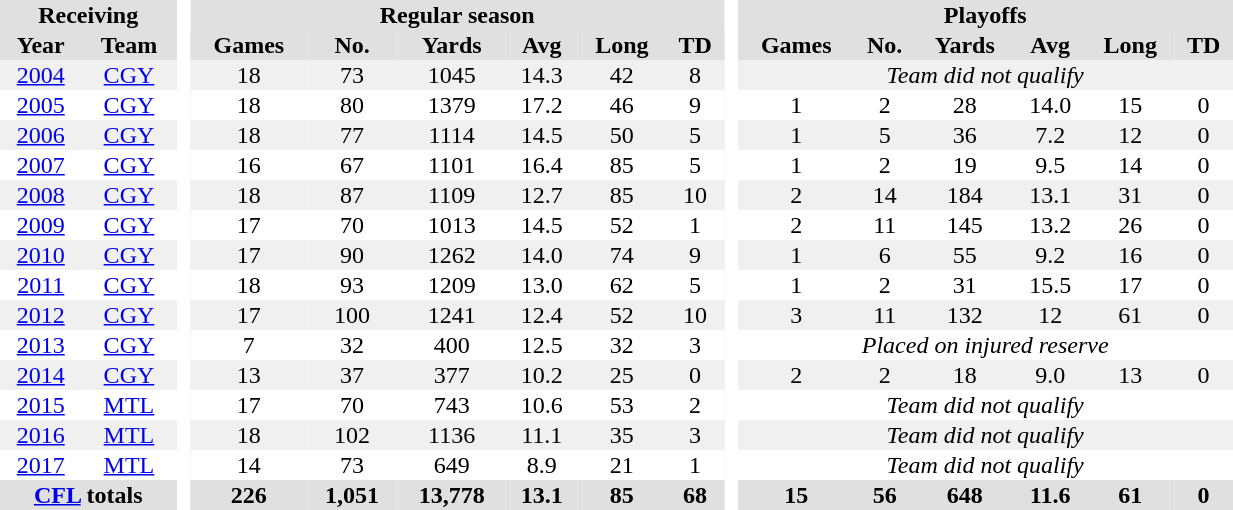<table BORDER="0" CELLPADDING="1" CELLSPACING="0" width="65%" style="text-align:center">
<tr bgcolor="#e0e0e0">
<th colspan="2">Receiving</th>
<th rowspan="99" bgcolor="#ffffff"> </th>
<th colspan="6">Regular season</th>
<th rowspan="99" bgcolor="#ffffff"> </th>
<th colspan="6">Playoffs</th>
</tr>
<tr bgcolor="#e0e0e0">
<th>Year</th>
<th>Team</th>
<th>Games</th>
<th>No.</th>
<th>Yards</th>
<th>Avg</th>
<th>Long</th>
<th>TD</th>
<th>Games</th>
<th>No.</th>
<th>Yards</th>
<th>Avg</th>
<th>Long</th>
<th>TD</th>
</tr>
<tr ALIGN="center" bgcolor="#f0f0f0">
<td><a href='#'>2004</a></td>
<td><a href='#'>CGY</a></td>
<td>18</td>
<td>73</td>
<td>1045</td>
<td>14.3</td>
<td>42</td>
<td>8</td>
<td colspan="6"><em>Team did not qualify</em></td>
</tr>
<tr ALIGN="center">
<td><a href='#'>2005</a></td>
<td><a href='#'>CGY</a></td>
<td>18</td>
<td>80</td>
<td>1379</td>
<td>17.2</td>
<td>46</td>
<td>9</td>
<td>1</td>
<td>2</td>
<td>28</td>
<td>14.0</td>
<td>15</td>
<td>0</td>
</tr>
<tr ALIGN="center" bgcolor="#f0f0f0">
<td><a href='#'>2006</a></td>
<td><a href='#'>CGY</a></td>
<td>18</td>
<td>77</td>
<td>1114</td>
<td>14.5</td>
<td>50</td>
<td>5</td>
<td>1</td>
<td>5</td>
<td>36</td>
<td>7.2</td>
<td>12</td>
<td>0</td>
</tr>
<tr ALIGN="center">
<td><a href='#'>2007</a></td>
<td><a href='#'>CGY</a></td>
<td>16</td>
<td>67</td>
<td>1101</td>
<td>16.4</td>
<td>85</td>
<td>5</td>
<td>1</td>
<td>2</td>
<td>19</td>
<td>9.5</td>
<td>14</td>
<td>0</td>
</tr>
<tr ALIGN="center" bgcolor="#f0f0f0">
<td><a href='#'>2008</a></td>
<td><a href='#'>CGY</a></td>
<td>18</td>
<td>87</td>
<td>1109</td>
<td>12.7</td>
<td>85</td>
<td>10</td>
<td>2</td>
<td>14</td>
<td>184</td>
<td>13.1</td>
<td>31</td>
<td>0</td>
</tr>
<tr ALIGN="center">
<td><a href='#'>2009</a></td>
<td><a href='#'>CGY</a></td>
<td>17</td>
<td>70</td>
<td>1013</td>
<td>14.5</td>
<td>52</td>
<td>1</td>
<td>2</td>
<td>11</td>
<td>145</td>
<td>13.2</td>
<td>26</td>
<td>0</td>
</tr>
<tr ALIGN="center" bgcolor="#f0f0f0">
<td><a href='#'>2010</a></td>
<td><a href='#'>CGY</a></td>
<td>17</td>
<td>90</td>
<td>1262</td>
<td>14.0</td>
<td>74</td>
<td>9</td>
<td>1</td>
<td>6</td>
<td>55</td>
<td>9.2</td>
<td>16</td>
<td>0</td>
</tr>
<tr ALIGN="center">
<td><a href='#'>2011</a></td>
<td><a href='#'>CGY</a></td>
<td>18</td>
<td>93</td>
<td>1209</td>
<td>13.0</td>
<td>62</td>
<td>5</td>
<td>1</td>
<td>2</td>
<td>31</td>
<td>15.5</td>
<td>17</td>
<td>0</td>
</tr>
<tr ALIGN="center" bgcolor="#f0f0f0">
<td><a href='#'>2012</a></td>
<td><a href='#'>CGY</a></td>
<td>17</td>
<td>100</td>
<td>1241</td>
<td>12.4</td>
<td>52</td>
<td>10</td>
<td>3</td>
<td>11</td>
<td>132</td>
<td>12</td>
<td>61</td>
<td>0</td>
</tr>
<tr ALIGN="center">
<td><a href='#'>2013</a></td>
<td><a href='#'>CGY</a></td>
<td>7</td>
<td>32</td>
<td>400</td>
<td>12.5</td>
<td>32</td>
<td>3</td>
<td colspan="6"><em>Placed on injured reserve</em></td>
</tr>
<tr ALIGN="center" bgcolor="#f0f0f0">
<td><a href='#'>2014</a></td>
<td><a href='#'>CGY</a></td>
<td>13</td>
<td>37</td>
<td>377</td>
<td>10.2</td>
<td>25</td>
<td>0</td>
<td>2</td>
<td>2</td>
<td>18</td>
<td>9.0</td>
<td>13</td>
<td>0</td>
</tr>
<tr ALIGN="center">
<td><a href='#'>2015</a></td>
<td><a href='#'>MTL</a></td>
<td>17</td>
<td>70</td>
<td>743</td>
<td>10.6</td>
<td>53</td>
<td>2</td>
<td colspan="6"><em>Team did not qualify</em></td>
</tr>
<tr ALIGN="center" bgcolor="#f0f0f0">
<td><a href='#'>2016</a></td>
<td><a href='#'>MTL</a></td>
<td>18</td>
<td>102</td>
<td>1136</td>
<td>11.1</td>
<td>35</td>
<td>3</td>
<td colspan="6"><em>Team did not qualify</em></td>
</tr>
<tr ALIGN="center">
<td><a href='#'>2017</a></td>
<td><a href='#'>MTL</a></td>
<td>14</td>
<td>73</td>
<td>649</td>
<td>8.9</td>
<td>21</td>
<td>1</td>
<td colspan="6"><em>Team did not qualify</em></td>
</tr>
<tr bgcolor="#e0e0e0">
<th colspan="2"><a href='#'>CFL</a> totals</th>
<th>226</th>
<th>1,051</th>
<th>13,778</th>
<th>13.1</th>
<th>85</th>
<th>68</th>
<th>15</th>
<th>56</th>
<th>648</th>
<th>11.6</th>
<th>61</th>
<th>0</th>
</tr>
</table>
